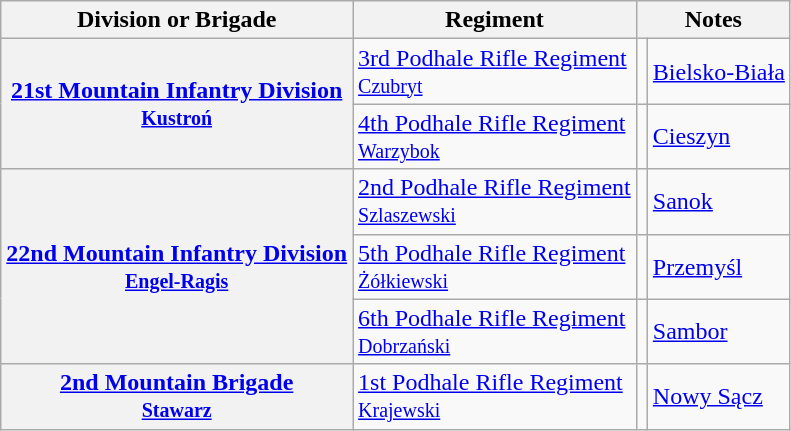<table class="wikitable">
<tr>
<th>Division or Brigade</th>
<th>Regiment</th>
<th colspan=2>Notes</th>
</tr>
<tr>
<th rowspan=2><a href='#'>21st Mountain Infantry Division</a><br><small><a href='#'>Kustroń</a></small></th>
<td><a href='#'>3rd Podhale Rifle Regiment</a><br><small><a href='#'>Czubryt</a></small></td>
<td></td>
<td><a href='#'>Bielsko-Biała</a></td>
</tr>
<tr>
<td><a href='#'>4th Podhale Rifle Regiment</a><br><small><a href='#'>Warzybok</a></small></td>
<td></td>
<td><a href='#'>Cieszyn</a></td>
</tr>
<tr>
<th rowspan=3><a href='#'>22nd Mountain Infantry Division</a><br><small><a href='#'>Engel-Ragis</a></small></th>
<td><a href='#'>2nd Podhale Rifle Regiment</a><br><small><a href='#'>Szlaszewski</a></small></td>
<td></td>
<td><a href='#'>Sanok</a></td>
</tr>
<tr>
<td><a href='#'>5th Podhale Rifle Regiment</a><br><small><a href='#'>Żółkiewski</a></small></td>
<td></td>
<td><a href='#'>Przemyśl</a></td>
</tr>
<tr>
<td><a href='#'>6th Podhale Rifle Regiment</a><br><small><a href='#'>Dobrzański</a></small></td>
<td></td>
<td><a href='#'>Sambor</a></td>
</tr>
<tr>
<th><a href='#'>2nd Mountain Brigade</a><br><small><a href='#'>Stawarz</a></small></th>
<td><a href='#'>1st Podhale Rifle Regiment</a><br><small><a href='#'>Krajewski</a></small></td>
<td></td>
<td><a href='#'>Nowy Sącz</a></td>
</tr>
</table>
